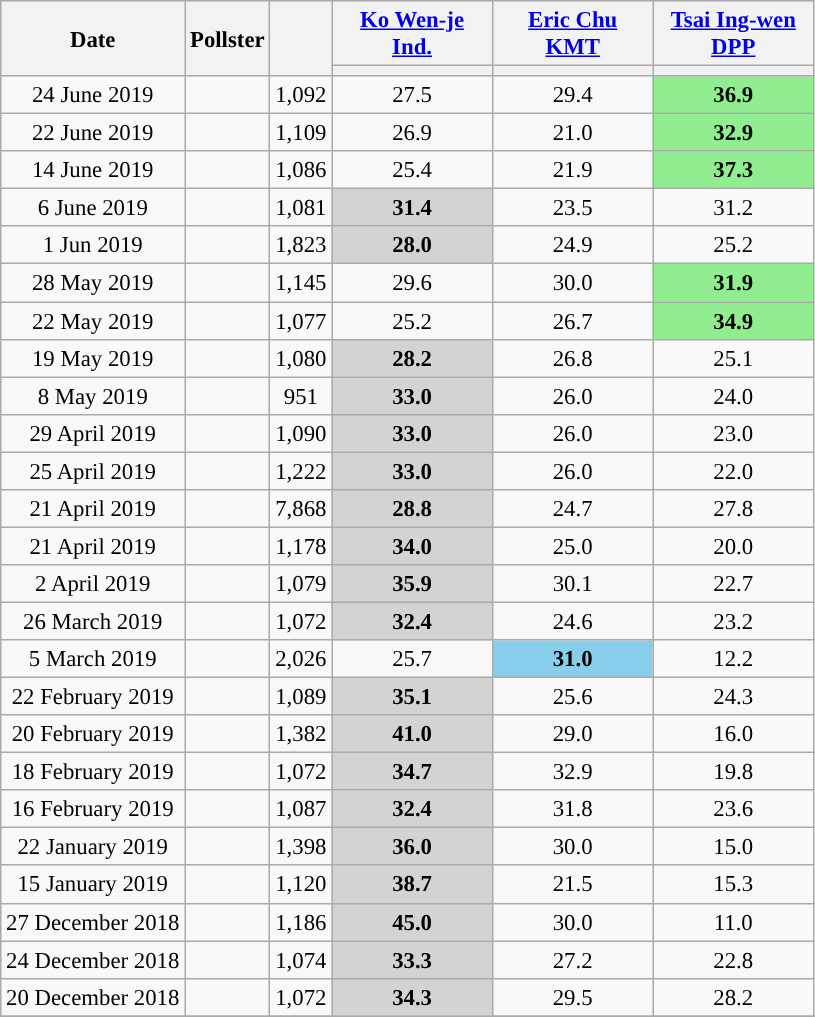<table class="wikitable sortable collapsible" style="font-size:95%; text-align:center">
<tr>
<th rowspan=2>Date</th>
<th rowspan=2>Pollster</th>
<th rowspan=2></th>
<th width=100px><a href='#'>Ko Wen-je</a><br><a href='#'>Ind.</a></th>
<th width=100px><a href='#'>Eric Chu</a><br><a href='#'>KMT</a></th>
<th width=100px><a href='#'>Tsai Ing-wen</a><br><a href='#'>DPP</a></th>
</tr>
<tr>
<th style="background:"></th>
<th style="background:"></th>
<th style="background:"></th>
</tr>
<tr>
<td>24 June 2019</td>
<td></td>
<td>1,092</td>
<td>27.5</td>
<td>29.4</td>
<td bgcolor="#90ee90"><strong>36.9</strong></td>
</tr>
<tr>
<td>22 June 2019</td>
<td></td>
<td>1,109</td>
<td>26.9</td>
<td>21.0</td>
<td bgcolor="#90ee90"><strong>32.9</strong></td>
</tr>
<tr>
<td>14 June 2019</td>
<td></td>
<td>1,086</td>
<td>25.4</td>
<td>21.9</td>
<td bgcolor="#90ee90"><strong>37.3</strong></td>
</tr>
<tr>
<td>6 June 2019</td>
<td></td>
<td>1,081</td>
<td style="background-color:lightgrey;"><strong>31.4</strong></td>
<td>23.5</td>
<td>31.2</td>
</tr>
<tr>
<td>1 Jun 2019</td>
<td></td>
<td>1,823</td>
<td style="background-color:lightgrey;"><strong>28.0</strong></td>
<td>24.9</td>
<td>25.2</td>
</tr>
<tr>
<td>28 May 2019</td>
<td></td>
<td>1,145</td>
<td>29.6</td>
<td>30.0</td>
<td bgcolor="#90ee90"><strong>31.9</strong></td>
</tr>
<tr>
<td>22 May 2019</td>
<td></td>
<td>1,077</td>
<td>25.2</td>
<td>26.7</td>
<td bgcolor="#90ee90"><strong>34.9</strong></td>
</tr>
<tr>
<td>19 May 2019</td>
<td></td>
<td>1,080</td>
<td style="background-color:lightgrey;"><strong>28.2</strong></td>
<td>26.8</td>
<td>25.1</td>
</tr>
<tr>
<td>8 May 2019</td>
<td></td>
<td>951</td>
<td style="background-color:lightgrey;"><strong>33.0</strong></td>
<td>26.0</td>
<td>24.0</td>
</tr>
<tr>
<td>29 April 2019</td>
<td></td>
<td>1,090</td>
<td style="background-color:lightgrey;"><strong>33.0</strong></td>
<td>26.0</td>
<td>23.0</td>
</tr>
<tr>
<td>25 April 2019</td>
<td></td>
<td>1,222</td>
<td style="background-color:lightgrey;"><strong>33.0</strong></td>
<td>26.0</td>
<td>22.0</td>
</tr>
<tr>
<td>21 April 2019</td>
<td></td>
<td>7,868</td>
<td style="background-color:lightgrey;"><strong>28.8</strong></td>
<td>24.7</td>
<td>27.8</td>
</tr>
<tr>
<td>21 April 2019</td>
<td></td>
<td>1,178</td>
<td style="background-color:lightgrey;"><strong>34.0</strong></td>
<td>25.0</td>
<td>20.0</td>
</tr>
<tr>
<td>2 April 2019</td>
<td></td>
<td>1,079</td>
<td style="background-color:lightgrey;"><strong>35.9</strong></td>
<td>30.1</td>
<td>22.7</td>
</tr>
<tr>
<td>26 March 2019</td>
<td></td>
<td>1,072</td>
<td style="background-color:lightgrey;"><strong>32.4</strong></td>
<td>24.6</td>
<td>23.2</td>
</tr>
<tr>
<td>5 March 2019</td>
<td></td>
<td>2,026</td>
<td>25.7</td>
<td style="background-color:skyblue;"><strong>31.0</strong></td>
<td>12.2</td>
</tr>
<tr>
<td>22 February 2019</td>
<td></td>
<td>1,089</td>
<td style="background-color:lightgrey;"><strong>35.1</strong></td>
<td>25.6</td>
<td>24.3</td>
</tr>
<tr>
<td>20 February 2019</td>
<td></td>
<td>1,382</td>
<td style="background-color:lightgrey;"><strong>41.0</strong></td>
<td>29.0</td>
<td>16.0</td>
</tr>
<tr>
<td>18 February 2019</td>
<td></td>
<td>1,072</td>
<td style="background-color:lightgrey;"><strong>34.7</strong></td>
<td>32.9</td>
<td>19.8</td>
</tr>
<tr>
<td>16 February 2019</td>
<td></td>
<td>1,087</td>
<td style="background-color:lightgrey;"><strong>32.4</strong></td>
<td>31.8</td>
<td>23.6</td>
</tr>
<tr>
<td>22 January 2019</td>
<td></td>
<td>1,398</td>
<td style="background-color:lightgrey;"><strong>36.0</strong></td>
<td>30.0</td>
<td>15.0</td>
</tr>
<tr>
<td>15 January 2019</td>
<td></td>
<td>1,120</td>
<td style="background-color:lightgrey;"><strong>38.7</strong></td>
<td>21.5</td>
<td>15.3</td>
</tr>
<tr>
<td>27 December 2018</td>
<td></td>
<td>1,186</td>
<td style="background-color:lightgrey;"><strong>45.0</strong></td>
<td>30.0</td>
<td>11.0</td>
</tr>
<tr>
<td>24 December 2018</td>
<td></td>
<td>1,074</td>
<td style="background-color:lightgrey;"><strong>33.3</strong></td>
<td>27.2</td>
<td>22.8</td>
</tr>
<tr>
<td>20 December 2018</td>
<td></td>
<td>1,072</td>
<td style="background-color:lightgrey;"><strong>34.3</strong></td>
<td>29.5</td>
<td>28.2</td>
</tr>
<tr>
</tr>
</table>
